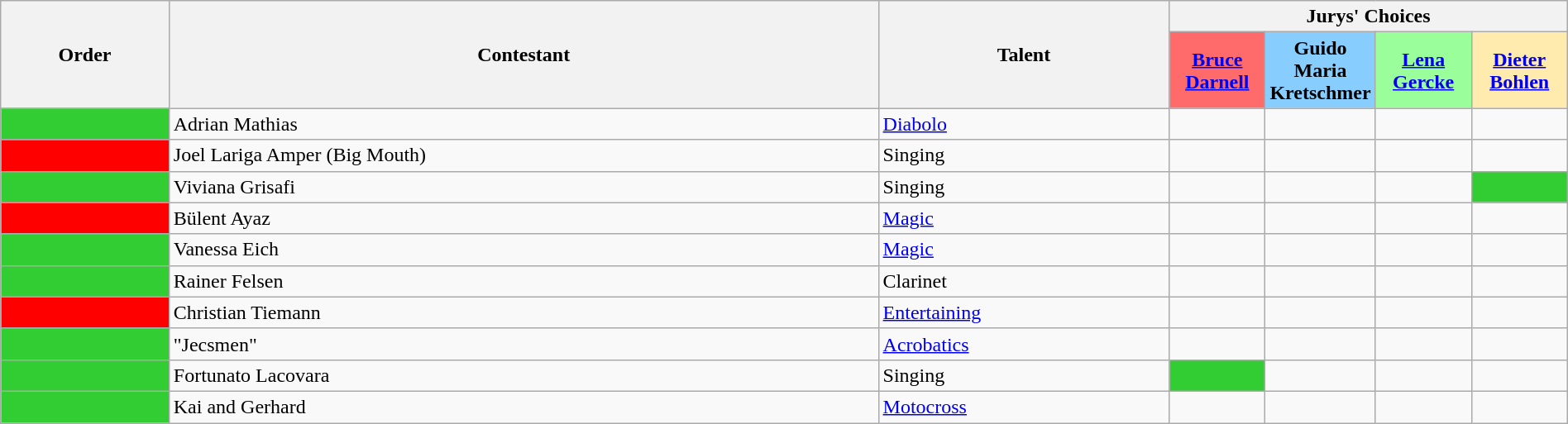<table class="wikitable" style="width:100%;">
<tr>
<th rowspan="2">Order</th>
<th rowspan="2">Contestant</th>
<th rowspan="2">Talent</th>
<th colspan="4">Jurys' Choices</th>
</tr>
<tr>
<th style="background-color:#FF6A6A" width="70"><a href='#'>Bruce Darnell</a></th>
<th style="background-color:#87CEFF" width="70">Guido Maria Kretschmer</th>
<th style="background-color:#9AFF9A" width="70"><a href='#'>Lena Gercke</a></th>
<th style="background-color:#FFEBAD" width="70"><a href='#'>Dieter Bohlen</a></th>
</tr>
<tr>
<td bgcolor=limegreen></td>
<td>Adrian Mathias</td>
<td><a href='#'>Diabolo</a></td>
<td style=";text-align:center;"></td>
<td style=";text-align:center;"></td>
<td style=";text-align:center;"></td>
<td style=";text-align:center;"></td>
</tr>
<tr>
<td bgcolor=red></td>
<td>Joel Lariga Amper (Big Mouth)</td>
<td>Singing</td>
<td style=";text-align:center;"></td>
<td style=";text-align:center;"></td>
<td style=";text-align:center;"></td>
<td style=";text-align:center;"></td>
</tr>
<tr>
<td bgcolor=limegreen></td>
<td>Viviana Grisafi</td>
<td>Singing</td>
<td style=";text-align:center;"></td>
<td style=";text-align:center;"></td>
<td style=";text-align:center;"></td>
<td bgcolor=limegreen></td>
</tr>
<tr>
<td bgcolor=red></td>
<td>Bülent Ayaz</td>
<td><a href='#'>Magic</a></td>
<td style=";text-align:center;"></td>
<td style=";text-align:center;"></td>
<td style=";text-align:center;"></td>
<td style=";text-align:center;"></td>
</tr>
<tr>
<td bgcolor=limegreen></td>
<td>Vanessa Eich</td>
<td><a href='#'>Magic</a></td>
<td style=";text-align:center;"></td>
<td style=";text-align:center;"></td>
<td style=";text-align:center;"></td>
<td style=";text-align:center;"></td>
</tr>
<tr>
<td bgcolor=limegreen></td>
<td>Rainer Felsen</td>
<td>Clarinet</td>
<td style=";text-align:center;"></td>
<td style=";text-align:center;"></td>
<td style=";text-align:center;"></td>
<td style=";text-align:center;"></td>
</tr>
<tr>
<td bgcolor=red></td>
<td>Christian Tiemann</td>
<td><a href='#'>Entertaining</a></td>
<td style=";text-align:center;"></td>
<td style=";text-align:center;"></td>
<td style=";text-align:center;"></td>
<td style=";text-align:center;"></td>
</tr>
<tr>
<td bgcolor=limegreen></td>
<td>"Jecsmen"</td>
<td><a href='#'>Acrobatics</a></td>
<td style=";text-align:center;"></td>
<td style=";text-align:center;"></td>
<td style=";text-align:center;"></td>
<td style=";text-align:center;"></td>
</tr>
<tr>
<td bgcolor=limegreen></td>
<td>Fortunato Lacovara</td>
<td>Singing</td>
<td bgcolor=limegreen></td>
<td style=";text-align:center;"></td>
<td style=";text-align:center;"></td>
<td style=";text-align:center;"></td>
</tr>
<tr>
<td bgcolor=limegreen></td>
<td>Kai and Gerhard</td>
<td><a href='#'>Motocross</a></td>
<td style=";text-align:center;"></td>
<td style=";text-align:center;"></td>
<td style=";text-align:center;"></td>
<td style=";text-align:center;"></td>
</tr>
</table>
